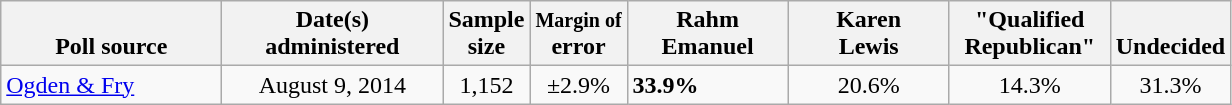<table class="wikitable">
<tr valign= bottom>
<th style="width:140px;">Poll source</th>
<th style="width:140px;">Date(s)<br>administered</th>
<th class=small>Sample<br>size</th>
<th><small>Margin of</small><br>error</th>
<th style="width:100px;">Rahm<br>Emanuel</th>
<th style="width:100px;">Karen<br>Lewis</th>
<th style="width:100px;">"Qualified<br>Republican"</th>
<th>Undecided</th>
</tr>
<tr>
<td><a href='#'>Ogden & Fry</a></td>
<td align=center>August 9, 2014</td>
<td align=center>1,152</td>
<td align=center>±2.9%</td>
<td><strong>33.9%</strong></td>
<td align=center>20.6%</td>
<td align=center>14.3%</td>
<td align=center>31.3%</td>
</tr>
</table>
